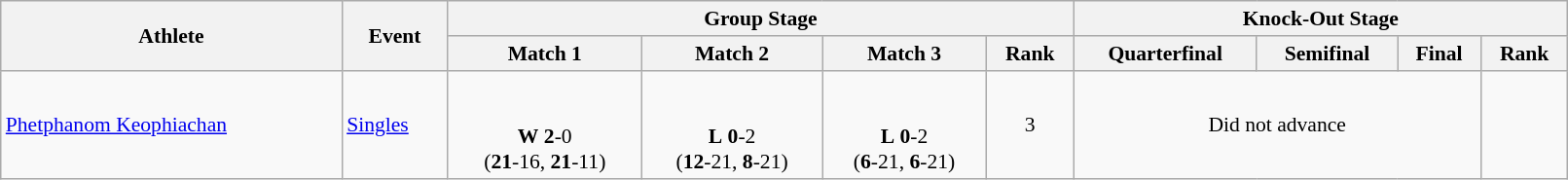<table class="wikitable" width="85%" style="text-align:left; font-size:90%">
<tr>
<th rowspan=2>Athlete</th>
<th rowspan=2>Event</th>
<th colspan=4>Group Stage</th>
<th colspan=4>Knock-Out Stage</th>
</tr>
<tr>
<th>Match 1</th>
<th>Match 2</th>
<th>Match 3</th>
<th>Rank</th>
<th>Quarterfinal</th>
<th>Semifinal</th>
<th>Final</th>
<th>Rank</th>
</tr>
<tr>
<td><a href='#'>Phetphanom Keophiachan</a></td>
<td><a href='#'>Singles</a></td>
<td align=center> <br><br><strong>W</strong> <strong>2</strong>-0 <br> (<strong>21</strong>-16, <strong>21</strong>-11)</td>
<td align=center> <br><br><strong>L</strong> <strong>0</strong>-2 <br> (<strong>12</strong>-21, <strong>8</strong>-21)</td>
<td align=center> <br><br><strong>L</strong> <strong>0</strong>-2 <br> (<strong>6</strong>-21, <strong>6</strong>-21)</td>
<td align=center>3</td>
<td colspan="3" align=center>Did not advance</td>
<td></td>
</tr>
</table>
